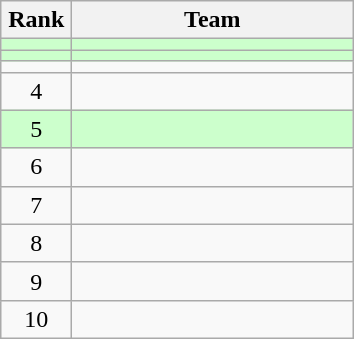<table class="wikitable" style="text-align: center;">
<tr>
<th width=40>Rank</th>
<th width=180>Team</th>
</tr>
<tr align=center; bgcolor=#ccffcc>
<td></td>
<td style="text-align:left;"></td>
</tr>
<tr align=center; bgcolor=#ccffcc>
<td></td>
<td style="text-align:left;"></td>
</tr>
<tr align=center>
<td></td>
<td style="text-align:left;"></td>
</tr>
<tr align=center>
<td>4</td>
<td style="text-align:left;"></td>
</tr>
<tr align=center; bgcolor=#ccffcc>
<td>5</td>
<td style="text-align:left;"></td>
</tr>
<tr align=center>
<td>6</td>
<td style="text-align:left;"></td>
</tr>
<tr align=center>
<td>7</td>
<td style="text-align:left;"></td>
</tr>
<tr align=center>
<td>8</td>
<td style="text-align:left;"></td>
</tr>
<tr align=center>
<td>9</td>
<td style="text-align:left;"></td>
</tr>
<tr align=center>
<td>10</td>
<td style="text-align:left;"></td>
</tr>
</table>
